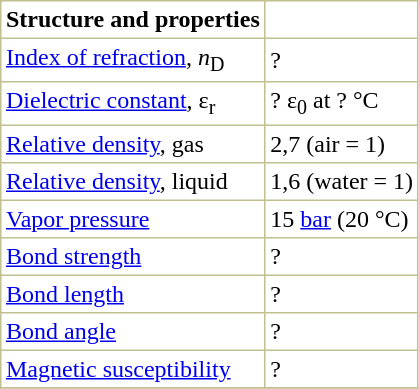<table border="1" cellspacing="0" cellpadding="3" style="margin: 0 0 0 0.5em; background: #FFFFFF; border-collapse: collapse; border-color: #C0C090;">
<tr>
<th>Structure and properties</th>
</tr>
<tr>
<td><a href='#'>Index of refraction</a>, <em>n</em><sub>D</sub></td>
<td>? </td>
</tr>
<tr>
<td><a href='#'>Dielectric constant</a>, ε<sub>r</sub></td>
<td>? ε<sub>0</sub> at ? °C </td>
</tr>
<tr>
<td><a href='#'>Relative density</a>, gas</td>
<td>2,7 (air = 1)</td>
</tr>
<tr>
<td><a href='#'>Relative density</a>, liquid</td>
<td>1,6 (water = 1)</td>
</tr>
<tr>
<td><a href='#'>Vapor pressure</a></td>
<td>15 <a href='#'>bar</a> (20 °C)</td>
</tr>
<tr>
<td><a href='#'>Bond strength</a></td>
<td>? </td>
</tr>
<tr>
<td><a href='#'>Bond length</a></td>
<td>? </td>
</tr>
<tr>
<td><a href='#'>Bond angle</a></td>
<td>? </td>
</tr>
<tr>
<td><a href='#'>Magnetic susceptibility</a></td>
<td>? </td>
</tr>
<tr>
</tr>
</table>
